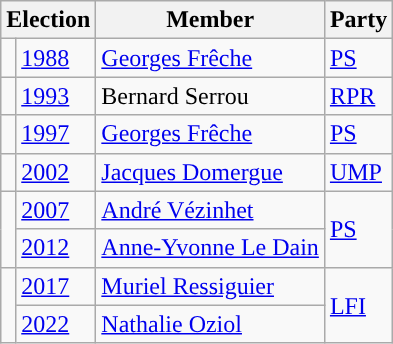<table class="wikitable">
<tr>
<th colspan="2">Election</th>
<th>Member</th>
<th>Party</th>
</tr>
<tr>
<td style="color:inherit;background-color: "></td>
<td><a href='#'>1988</a></td>
<td><a href='#'>Georges Frêche</a></td>
<td><a href='#'>PS</a></td>
</tr>
<tr>
<td style="color:inherit;background-color: "></td>
<td><a href='#'>1993</a></td>
<td>Bernard Serrou</td>
<td><a href='#'>RPR</a></td>
</tr>
<tr>
<td style="color:inherit;background-color: "></td>
<td><a href='#'>1997</a></td>
<td><a href='#'>Georges Frêche</a></td>
<td><a href='#'>PS</a></td>
</tr>
<tr>
<td style="color:inherit;background-color: "></td>
<td><a href='#'>2002</a></td>
<td><a href='#'>Jacques Domergue</a></td>
<td><a href='#'>UMP</a></td>
</tr>
<tr>
<td rowspan="2" style="color:inherit;background-color: "></td>
<td><a href='#'>2007</a></td>
<td><a href='#'>André Vézinhet</a></td>
<td rowspan="2"><a href='#'>PS</a></td>
</tr>
<tr>
<td><a href='#'>2012</a></td>
<td><a href='#'>Anne-Yvonne Le Dain</a></td>
</tr>
<tr>
<td rowspan="2" style="color:inherit;background-color: "></td>
<td><a href='#'>2017</a></td>
<td><a href='#'>Muriel Ressiguier</a></td>
<td rowspan="2"><a href='#'>LFI</a></td>
</tr>
<tr>
<td><a href='#'>2022</a></td>
<td><a href='#'>Nathalie Oziol</a></td>
</tr>
</table>
